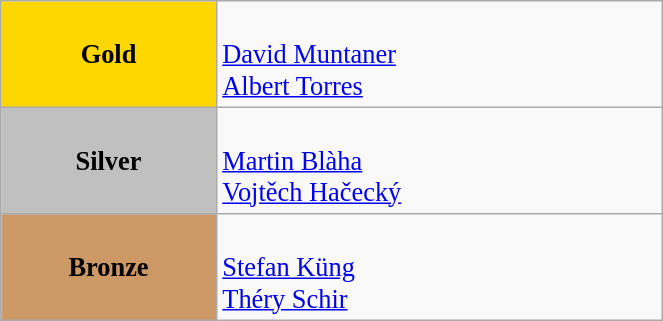<table class="wikitable" style=" text-align:center; font-size:110%;" width="35%">
<tr>
<td rowspan="1" bgcolor="gold"><strong>Gold</strong></td>
<td align=left><br><a href='#'>David Muntaner</a><br><a href='#'>Albert Torres</a></td>
</tr>
<tr>
<td rowspan="1" bgcolor="silver"><strong>Silver</strong></td>
<td align=left><br><a href='#'>Martin Blàha</a><br><a href='#'>Vojtěch Hačecký</a></td>
</tr>
<tr>
<td rowspan="1" bgcolor="#cc9966"><strong>Bronze</strong></td>
<td align=left><br><a href='#'>Stefan Küng</a><br><a href='#'>Théry Schir</a></td>
</tr>
</table>
